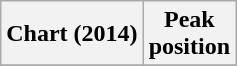<table class="wikitable sortable plainrowheaders" style="text-align:center">
<tr>
<th scope="col">Chart (2014)</th>
<th scope="col">Peak<br>position</th>
</tr>
<tr>
</tr>
</table>
